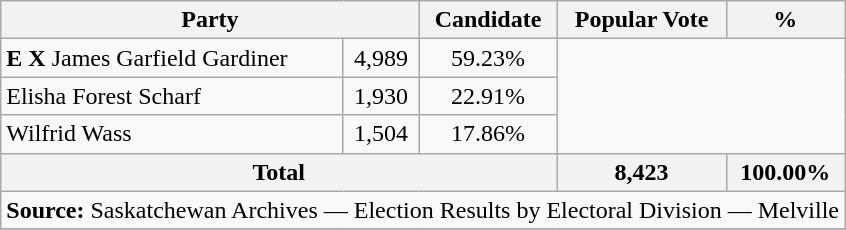<table class="wikitable">
<tr>
<th colspan="2">Party</th>
<th>Candidate</th>
<th>Popular Vote</th>
<th>%</th>
</tr>
<tr>
<td><strong>E</strong> <strong>X</strong> James Garfield Gardiner</td>
<td align=center>4,989</td>
<td align=center>59.23%</td>
</tr>
<tr>
<td>Elisha Forest Scharf</td>
<td align=center>1,930</td>
<td align=center>22.91%</td>
</tr>
<tr>
<td>Wilfrid Wass</td>
<td align=center>1,504</td>
<td align=center>17.86%</td>
</tr>
<tr>
<th colspan=3>Total</th>
<th>8,423</th>
<th>100.00%</th>
</tr>
<tr>
<td align="center" colspan=5><strong>Source:</strong> Saskatchewan Archives — Election Results by Electoral Division — Melville</td>
</tr>
<tr>
</tr>
</table>
